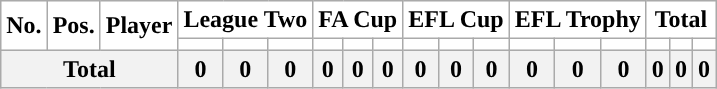<table class="wikitable sortable" style="text-align:center">
<tr>
<th rowspan="2" style="background-color:white;color:black;">No.</th>
<th rowspan="2" style="background-color:white;color:black;">Pos.</th>
<th rowspan="2" style="background-color:white;color:black;">Player</th>
<th colspan="3" style="background-color:white;color:black;">League Two</th>
<th colspan="3" style="background-color:white;color:black;">FA Cup</th>
<th colspan="3" style="background-color:white;color:black;">EFL Cup</th>
<th colspan="3" style="background-color:white;color:black;">EFL Trophy</th>
<th colspan="3" style="background-color:white;color:black;">Total</th>
</tr>
<tr>
<th style="background-color:white;"></th>
<th style="background-color:white;"></th>
<th style="background-color:white;"></th>
<th style="background-color:white;"></th>
<th style="background-color:white;"></th>
<th style="background-color:white;"></th>
<th style="background-color:white;"></th>
<th style="background-color:white;"></th>
<th style="background-color:white;"></th>
<th style="background-color:white;"></th>
<th style="background-color:white;"></th>
<th style="background-color:white;"></th>
<th style="background-color:white;"></th>
<th style="background-color:white;"></th>
<th style="background-color:white;"></th>
</tr>
<tr class="sortbottom">
<th colspan="3">Total</th>
<th>0</th>
<th>0</th>
<th>0</th>
<th>0</th>
<th>0</th>
<th>0</th>
<th>0</th>
<th>0</th>
<th>0</th>
<th>0</th>
<th>0</th>
<th>0</th>
<th>0</th>
<th>0</th>
<th>0</th>
</tr>
</table>
